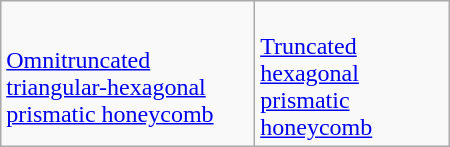<table class=wikitable width=300>
<tr>
<td><br><a href='#'>Omnitruncated triangular-hexagonal prismatic honeycomb</a><br></td>
<td><br><a href='#'>Truncated hexagonal prismatic honeycomb</a><br></td>
</tr>
</table>
